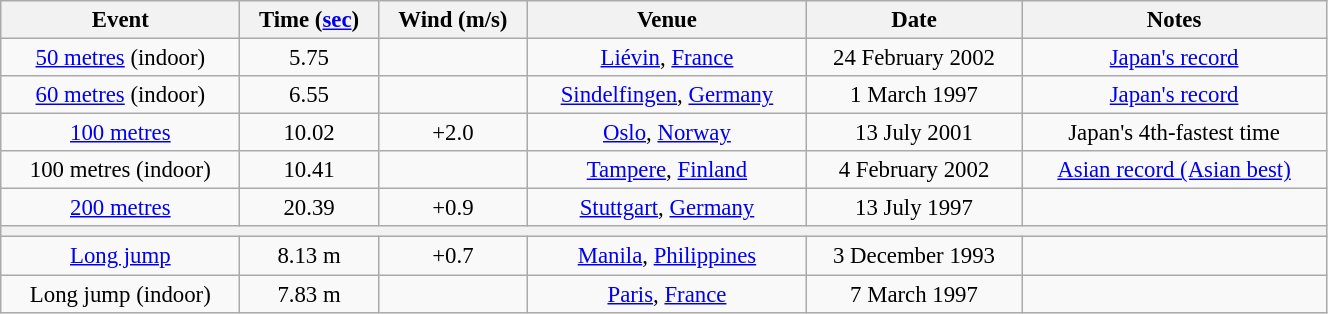<table class=wikitable style=" text-align:center; font-size:95%;" width="70%">
<tr>
<th>Event</th>
<th>Time (<a href='#'>sec</a>)</th>
<th>Wind (m/s)</th>
<th>Venue</th>
<th>Date</th>
<th>Notes</th>
</tr>
<tr>
<td><a href='#'>50 metres</a> (indoor)</td>
<td>5.75</td>
<td></td>
<td><a href='#'>Liévin</a>, <a href='#'>France</a></td>
<td>24 February 2002</td>
<td><a href='#'>Japan's record</a></td>
</tr>
<tr>
<td><a href='#'>60 metres</a> (indoor)</td>
<td>6.55</td>
<td></td>
<td><a href='#'>Sindelfingen</a>, <a href='#'>Germany</a></td>
<td>1 March 1997</td>
<td><a href='#'>Japan's record</a></td>
</tr>
<tr>
<td><a href='#'>100 metres</a></td>
<td>10.02</td>
<td>+2.0</td>
<td><a href='#'>Oslo</a>, <a href='#'>Norway</a></td>
<td>13 July 2001</td>
<td>Japan's 4th-fastest time</td>
</tr>
<tr>
<td>100 metres (indoor)</td>
<td>10.41</td>
<td></td>
<td><a href='#'>Tampere</a>, <a href='#'>Finland</a></td>
<td>4 February 2002</td>
<td><a href='#'>Asian record (Asian best)</a></td>
</tr>
<tr>
<td><a href='#'>200 metres</a></td>
<td>20.39</td>
<td>+0.9</td>
<td><a href='#'>Stuttgart</a>, <a href='#'>Germany</a></td>
<td>13 July 1997</td>
<td></td>
</tr>
<tr>
<th colspan=6></th>
</tr>
<tr>
<td><a href='#'>Long jump</a></td>
<td>8.13 m</td>
<td>+0.7</td>
<td><a href='#'>Manila</a>, <a href='#'>Philippines</a></td>
<td>3 December 1993</td>
<td></td>
</tr>
<tr>
<td>Long jump (indoor)</td>
<td>7.83 m</td>
<td></td>
<td><a href='#'>Paris</a>, <a href='#'>France</a></td>
<td>7 March 1997</td>
<td></td>
</tr>
</table>
